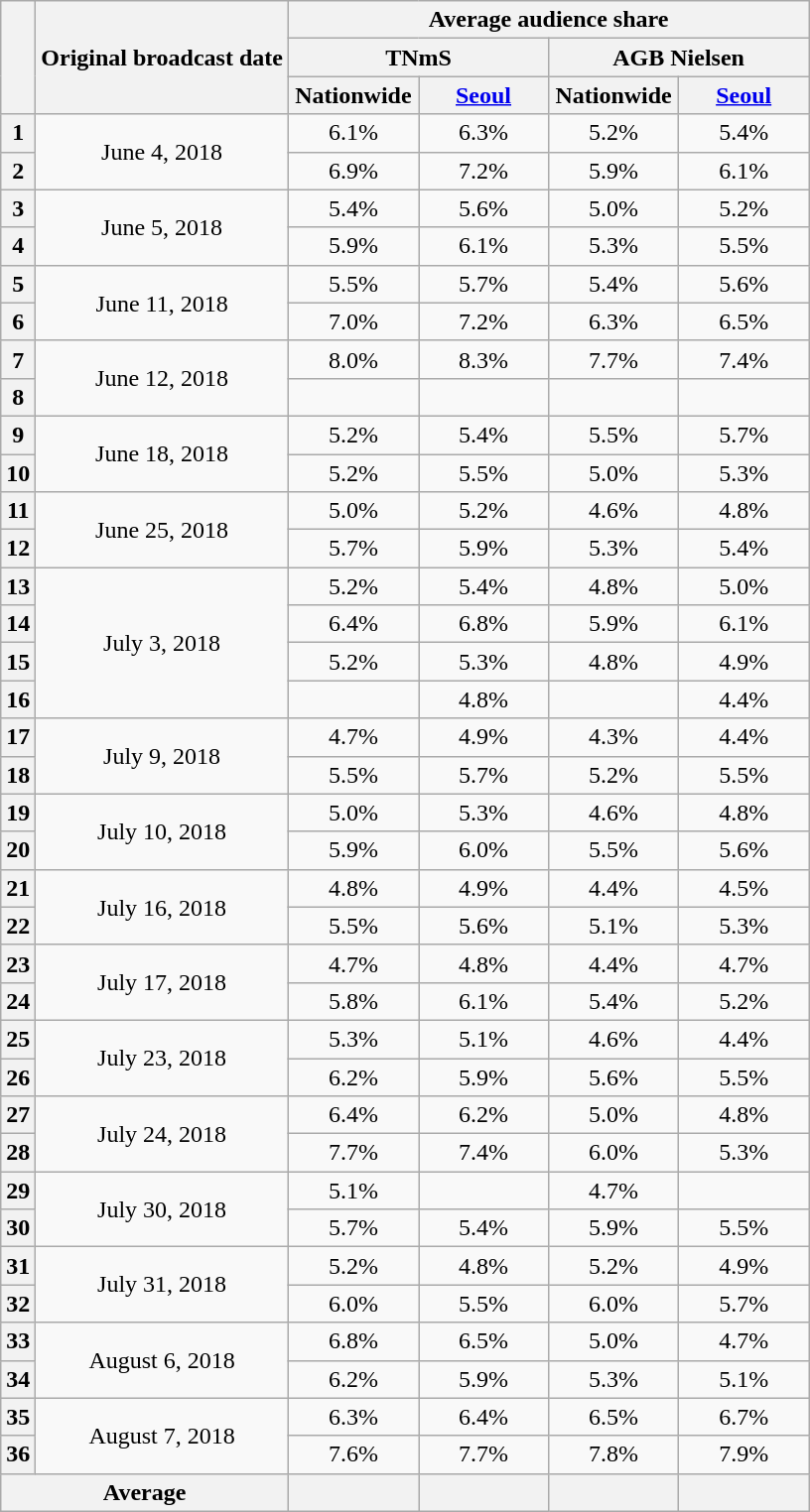<table class="wikitable" style="text-align:center">
<tr>
<th rowspan="3"></th>
<th rowspan="3">Original broadcast date</th>
<th colspan="4">Average audience share</th>
</tr>
<tr>
<th colspan="2">TNmS</th>
<th colspan="2">AGB Nielsen</th>
</tr>
<tr>
<th width="80">Nationwide</th>
<th width="80"><a href='#'>Seoul</a></th>
<th width="80">Nationwide</th>
<th width="80"><a href='#'>Seoul</a></th>
</tr>
<tr>
<th>1</th>
<td rowspan="2">June 4, 2018</td>
<td>6.1%</td>
<td>6.3%</td>
<td>5.2% </td>
<td>5.4% </td>
</tr>
<tr>
<th>2</th>
<td>6.9%</td>
<td>7.2%</td>
<td>5.9% </td>
<td>6.1% </td>
</tr>
<tr>
<th>3</th>
<td rowspan="2">June 5, 2018</td>
<td>5.4%</td>
<td>5.6%</td>
<td>5.0% </td>
<td>5.2% </td>
</tr>
<tr>
<th>4</th>
<td>5.9%</td>
<td>6.1%</td>
<td>5.3% </td>
<td>5.5% </td>
</tr>
<tr>
<th>5</th>
<td rowspan="2">June 11, 2018</td>
<td>5.5%</td>
<td>5.7%</td>
<td>5.4% </td>
<td>5.6% </td>
</tr>
<tr>
<th>6</th>
<td>7.0%</td>
<td>7.2%</td>
<td>6.3% </td>
<td>6.5% </td>
</tr>
<tr>
<th>7</th>
<td rowspan="2">June 12, 2018</td>
<td>8.0%</td>
<td>8.3%</td>
<td>7.7% </td>
<td>7.4% </td>
</tr>
<tr>
<th>8</th>
<td></td>
<td></td>
<td> </td>
<td> </td>
</tr>
<tr>
<th>9</th>
<td rowspan="2">June 18, 2018</td>
<td>5.2%</td>
<td>5.4%</td>
<td>5.5% </td>
<td>5.7% </td>
</tr>
<tr>
<th>10</th>
<td>5.2%</td>
<td>5.5%</td>
<td>5.0% </td>
<td>5.3% </td>
</tr>
<tr>
<th>11</th>
<td rowspan="2">June 25, 2018</td>
<td>5.0%</td>
<td>5.2%</td>
<td>4.6% </td>
<td>4.8% </td>
</tr>
<tr>
<th>12</th>
<td>5.7%</td>
<td>5.9%</td>
<td>5.3% </td>
<td>5.4% </td>
</tr>
<tr>
<th>13</th>
<td rowspan="4">July 3, 2018</td>
<td>5.2%</td>
<td>5.4%</td>
<td>4.8% </td>
<td>5.0% </td>
</tr>
<tr>
<th>14</th>
<td>6.4%</td>
<td>6.8%</td>
<td>5.9% </td>
<td>6.1% </td>
</tr>
<tr>
<th>15</th>
<td>5.2%</td>
<td>5.3%</td>
<td>4.8% </td>
<td>4.9% </td>
</tr>
<tr>
<th>16</th>
<td></td>
<td>4.8%</td>
<td> </td>
<td>4.4% </td>
</tr>
<tr>
<th>17</th>
<td rowspan="2">July 9, 2018</td>
<td>4.7%</td>
<td>4.9%</td>
<td>4.3% </td>
<td>4.4% </td>
</tr>
<tr>
<th>18</th>
<td>5.5%</td>
<td>5.7%</td>
<td>5.2% </td>
<td>5.5% </td>
</tr>
<tr>
<th>19</th>
<td rowspan="2">July 10, 2018</td>
<td>5.0%</td>
<td>5.3%</td>
<td>4.6% </td>
<td>4.8% </td>
</tr>
<tr>
<th>20</th>
<td>5.9%</td>
<td>6.0%</td>
<td>5.5% </td>
<td>5.6% </td>
</tr>
<tr>
<th>21</th>
<td rowspan="2">July 16, 2018</td>
<td>4.8%</td>
<td>4.9%</td>
<td>4.4% </td>
<td>4.5% </td>
</tr>
<tr>
<th>22</th>
<td>5.5%</td>
<td>5.6%</td>
<td>5.1% </td>
<td>5.3% </td>
</tr>
<tr>
<th>23</th>
<td rowspan="2">July 17, 2018</td>
<td>4.7%</td>
<td>4.8%</td>
<td>4.4% </td>
<td>4.7% </td>
</tr>
<tr>
<th>24</th>
<td>5.8%</td>
<td>6.1%</td>
<td>5.4% </td>
<td>5.2% </td>
</tr>
<tr>
<th>25</th>
<td rowspan="2">July 23, 2018</td>
<td>5.3%</td>
<td>5.1%</td>
<td>4.6% </td>
<td>4.4% </td>
</tr>
<tr>
<th>26</th>
<td>6.2%</td>
<td>5.9%</td>
<td>5.6% </td>
<td>5.5% </td>
</tr>
<tr>
<th>27</th>
<td rowspan="2">July 24, 2018</td>
<td>6.4%</td>
<td>6.2%</td>
<td>5.0% </td>
<td>4.8% </td>
</tr>
<tr>
<th>28</th>
<td>7.7%</td>
<td>7.4%</td>
<td>6.0% </td>
<td>5.3% </td>
</tr>
<tr>
<th>29</th>
<td rowspan="2">July 30, 2018</td>
<td>5.1%</td>
<td></td>
<td>4.7% </td>
<td> </td>
</tr>
<tr>
<th>30</th>
<td>5.7%</td>
<td>5.4%</td>
<td>5.9% </td>
<td>5.5% </td>
</tr>
<tr>
<th>31</th>
<td rowspan="2">July 31, 2018</td>
<td>5.2%</td>
<td>4.8%</td>
<td>5.2% </td>
<td>4.9% </td>
</tr>
<tr>
<th>32</th>
<td>6.0%</td>
<td>5.5%</td>
<td>6.0% </td>
<td>5.7% </td>
</tr>
<tr>
<th>33</th>
<td rowspan="2">August 6, 2018</td>
<td>6.8%</td>
<td>6.5%</td>
<td>5.0% </td>
<td>4.7% </td>
</tr>
<tr>
<th>34</th>
<td>6.2%</td>
<td>5.9%</td>
<td>5.3% </td>
<td>5.1% </td>
</tr>
<tr>
<th>35</th>
<td rowspan="2">August 7, 2018</td>
<td>6.3%</td>
<td>6.4%</td>
<td>6.5% </td>
<td>6.7% </td>
</tr>
<tr>
<th>36</th>
<td>7.6%</td>
<td>7.7%</td>
<td>7.8% </td>
<td>7.9% </td>
</tr>
<tr>
<th colspan="2">Average</th>
<th></th>
<th></th>
<th></th>
<th></th>
</tr>
</table>
